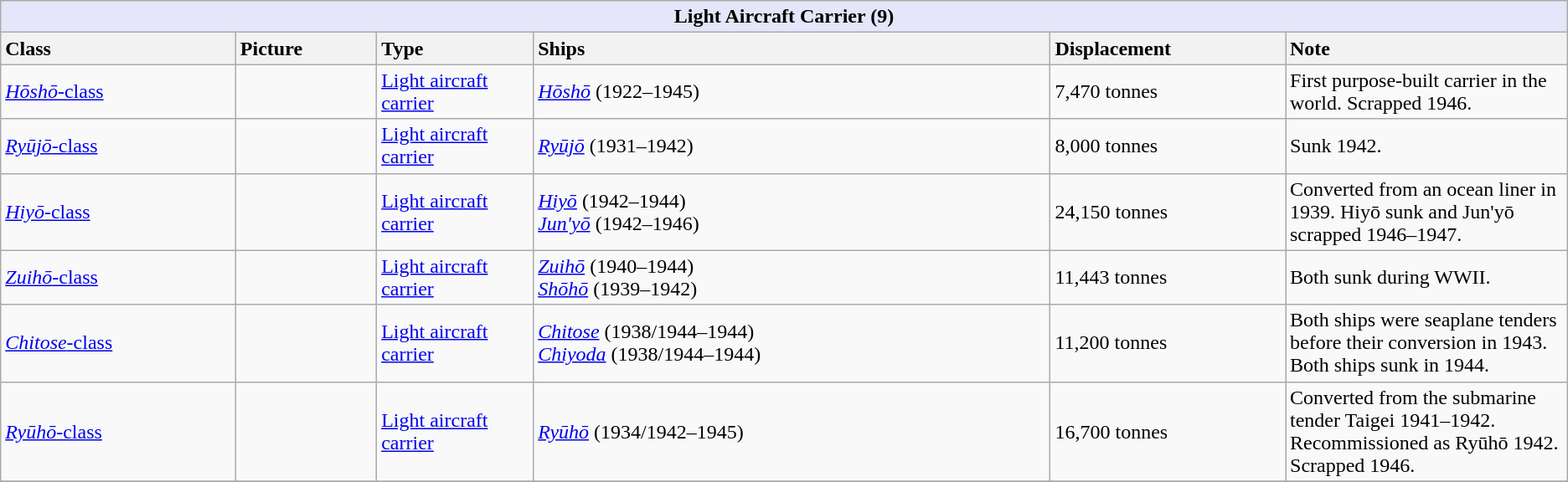<table class="wikitable ">
<tr>
<th colspan="6" style="background: lavender;">Light Aircraft Carrier (9)</th>
</tr>
<tr>
<th style="text-align:left; width:15%;">Class</th>
<th style="text-align:left; width:9%;">Picture</th>
<th style="text-align:left; width:10%;">Type</th>
<th style="text-align:left; width:33%;">Ships</th>
<th style="text-align:left; width:15%;">Displacement</th>
<th style="text-align:left; width:20%;">Note</th>
</tr>
<tr>
<td><a href='#'><em>Hōshō</em>-class</a></td>
<td></td>
<td><a href='#'>Light aircraft carrier</a></td>
<td><a href='#'><em>Hōshō</em></a> (1922–1945)</td>
<td>7,470 tonnes</td>
<td>First purpose-built carrier in the world. Scrapped 1946.</td>
</tr>
<tr>
<td><a href='#'><em>Ryūjō</em>-class</a></td>
<td></td>
<td><a href='#'>Light aircraft carrier</a></td>
<td><a href='#'><em>Ryūjō</em></a> (1931–1942)</td>
<td>8,000 tonnes</td>
<td>Sunk 1942.</td>
</tr>
<tr>
<td><a href='#'><em>Hiyō</em>-class</a></td>
<td></td>
<td><a href='#'>Light aircraft carrier</a></td>
<td><a href='#'><em>Hiyō</em></a> (1942–1944)<br><a href='#'><em>Jun'yō</em></a> (1942–1946)</td>
<td>24,150 tonnes</td>
<td>Converted from an ocean liner in 1939. Hiyō sunk and Jun'yō scrapped 1946–1947.</td>
</tr>
<tr>
<td><a href='#'><em>Zuihō</em>-class</a></td>
<td></td>
<td><a href='#'>Light aircraft carrier</a></td>
<td><a href='#'><em>Zuihō</em></a> (1940–1944)<br><a href='#'><em>Shōhō</em></a> (1939–1942)</td>
<td>11,443 tonnes</td>
<td>Both sunk during WWII.</td>
</tr>
<tr>
<td><a href='#'><em>Chitose</em>-class</a></td>
<td></td>
<td><a href='#'>Light aircraft carrier</a></td>
<td><a href='#'><em>Chitose</em></a> (1938/1944–1944)<br><a href='#'><em>Chiyoda</em></a> (1938/1944–1944)</td>
<td>11,200 tonnes</td>
<td>Both ships were seaplane tenders before their conversion in 1943. Both ships sunk in 1944.</td>
</tr>
<tr>
<td><a href='#'><em>Ryūhō</em>-class</a></td>
<td></td>
<td><a href='#'>Light aircraft carrier</a></td>
<td><a href='#'><em>Ryūhō</em></a> (1934/1942–1945)</td>
<td>16,700 tonnes</td>
<td>Converted from the submarine tender Taigei 1941–1942. Recommissioned as Ryūhō 1942. Scrapped 1946.</td>
</tr>
<tr>
</tr>
</table>
